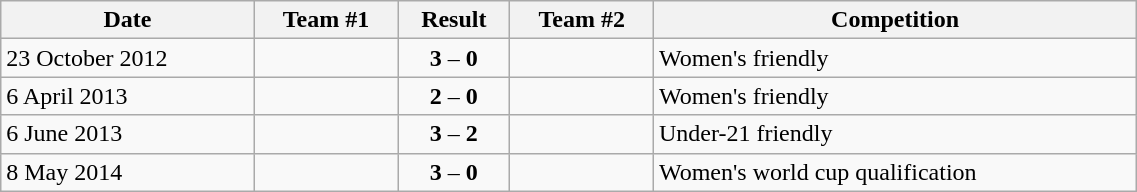<table class="wikitable" style="text-align: left;;" width="60%">
<tr>
<th>Date</th>
<th>Team #1</th>
<th>Result</th>
<th>Team #2</th>
<th>Competition</th>
</tr>
<tr>
<td>23 October 2012</td>
<td></td>
<td style="text-align:center;"><strong>3</strong> – <strong>0</strong></td>
<td></td>
<td>Women's friendly</td>
</tr>
<tr>
<td>6 April 2013</td>
<td></td>
<td style="text-align:center;"><strong>2</strong> – <strong>0</strong></td>
<td></td>
<td>Women's friendly</td>
</tr>
<tr>
<td>6 June 2013</td>
<td></td>
<td style="text-align:center;"><strong>3</strong> – <strong>2</strong></td>
<td></td>
<td>Under-21 friendly</td>
</tr>
<tr>
<td>8 May 2014</td>
<td></td>
<td style="text-align:center;"><strong>3</strong> – <strong>0</strong></td>
<td></td>
<td>Women's world cup qualification</td>
</tr>
</table>
